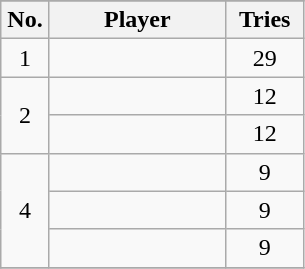<table class="wikitable sortable" style="text-align:center">
<tr>
</tr>
<tr>
<th width=25>No.</th>
<th width=110>Player</th>
<th width=45>Tries</th>
</tr>
<tr>
<td>1</td>
<td></td>
<td>29</td>
</tr>
<tr>
<td rowspan=2>2</td>
<td></td>
<td>12</td>
</tr>
<tr>
<td></td>
<td>12</td>
</tr>
<tr>
<td rowspan=3>4</td>
<td></td>
<td>9</td>
</tr>
<tr>
<td></td>
<td>9</td>
</tr>
<tr>
<td></td>
<td>9</td>
</tr>
<tr>
</tr>
</table>
